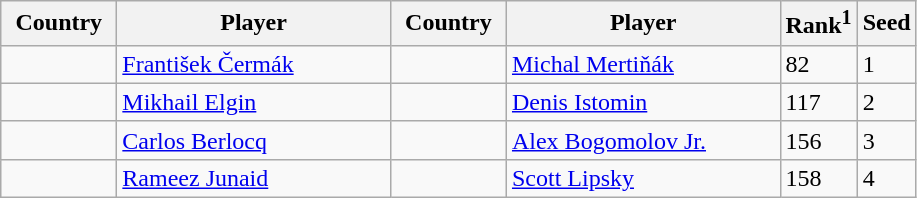<table class="sortable wikitable">
<tr>
<th width="70">Country</th>
<th width="175">Player</th>
<th width="70">Country</th>
<th width="175">Player</th>
<th>Rank<sup>1</sup></th>
<th>Seed</th>
</tr>
<tr>
<td></td>
<td><a href='#'>František Čermák</a></td>
<td></td>
<td><a href='#'>Michal Mertiňák</a></td>
<td>82</td>
<td>1</td>
</tr>
<tr>
<td></td>
<td><a href='#'>Mikhail Elgin</a></td>
<td></td>
<td><a href='#'>Denis Istomin</a></td>
<td>117</td>
<td>2</td>
</tr>
<tr>
<td></td>
<td><a href='#'>Carlos Berlocq</a></td>
<td></td>
<td><a href='#'>Alex Bogomolov Jr.</a></td>
<td>156</td>
<td>3</td>
</tr>
<tr>
<td></td>
<td><a href='#'>Rameez Junaid</a></td>
<td></td>
<td><a href='#'>Scott Lipsky</a></td>
<td>158</td>
<td>4</td>
</tr>
</table>
